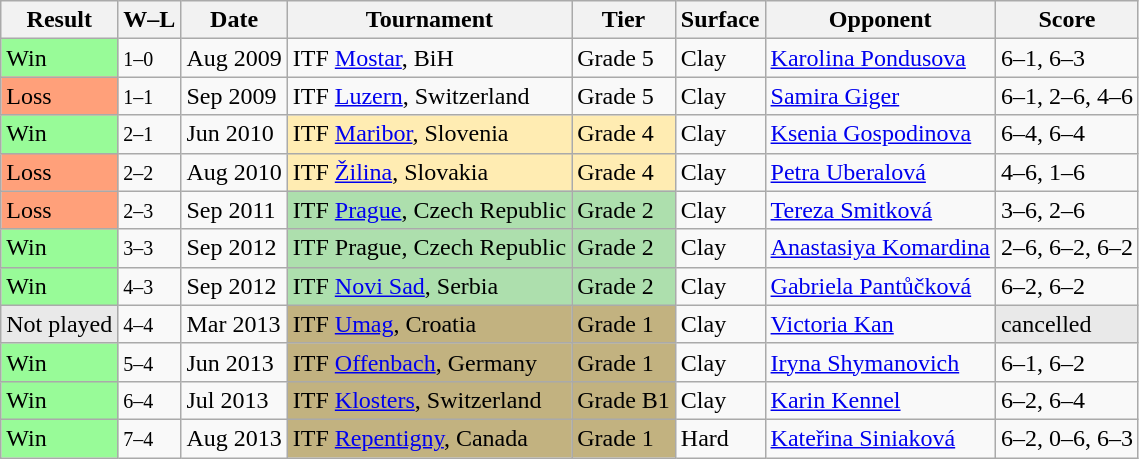<table class="sortable wikitable">
<tr>
<th>Result</th>
<th class=unsortable>W–L</th>
<th>Date</th>
<th>Tournament</th>
<th>Tier</th>
<th>Surface</th>
<th>Opponent</th>
<th class=unsortable>Score</th>
</tr>
<tr>
<td bgcolor=98FB98>Win</td>
<td><small>1–0</small></td>
<td>Aug 2009</td>
<td>ITF <a href='#'>Mostar</a>, BiH</td>
<td>Grade 5</td>
<td>Clay</td>
<td> <a href='#'>Karolina Pondusova</a></td>
<td>6–1, 6–3</td>
</tr>
<tr>
<td bgcolor=ffa07a>Loss</td>
<td><small>1–1</small></td>
<td>Sep 2009</td>
<td>ITF <a href='#'>Luzern</a>, Switzerland</td>
<td>Grade 5</td>
<td>Clay</td>
<td> <a href='#'>Samira Giger</a></td>
<td>6–1, 2–6, 4–6</td>
</tr>
<tr>
<td bgcolor=98FB98>Win</td>
<td><small>2–1</small></td>
<td>Jun 2010</td>
<td bgcolor=ffecb2>ITF <a href='#'>Maribor</a>, Slovenia</td>
<td bgcolor=ffecb2>Grade 4</td>
<td>Clay</td>
<td> <a href='#'>Ksenia Gospodinova</a></td>
<td>6–4, 6–4</td>
</tr>
<tr>
<td bgcolor=ffa07a>Loss</td>
<td><small>2–2</small></td>
<td>Aug 2010</td>
<td bgcolor=ffecb2>ITF <a href='#'>Žilina</a>, Slovakia</td>
<td bgcolor=ffecb2>Grade 4</td>
<td>Clay</td>
<td> <a href='#'>Petra Uberalová</a></td>
<td>4–6, 1–6</td>
</tr>
<tr>
<td bgcolor=ffa07a>Loss</td>
<td><small>2–3</small></td>
<td>Sep 2011</td>
<td bgcolor=ADDFAD>ITF <a href='#'>Prague</a>, Czech Republic</td>
<td bgcolor=ADDFAD>Grade 2</td>
<td>Clay</td>
<td> <a href='#'>Tereza Smitková</a></td>
<td>3–6, 2–6</td>
</tr>
<tr>
<td bgcolor=98FB98>Win</td>
<td><small>3–3</small></td>
<td>Sep 2012</td>
<td bgcolor=ADDFAD>ITF Prague, Czech Republic</td>
<td bgcolor=ADDFAD>Grade 2</td>
<td>Clay</td>
<td> <a href='#'>Anastasiya Komardina</a></td>
<td>2–6, 6–2, 6–2</td>
</tr>
<tr>
<td bgcolor=98FB98>Win</td>
<td><small>4–3</small></td>
<td>Sep 2012</td>
<td bgcolor=ADDFAD>ITF <a href='#'>Novi Sad</a>, Serbia</td>
<td bgcolor=ADDFAD>Grade 2</td>
<td>Clay</td>
<td> <a href='#'>Gabriela Pantůčková</a></td>
<td>6–2, 6–2</td>
</tr>
<tr>
<td bgcolor=e9e9e9>Not played</td>
<td><small>4–4</small></td>
<td>Mar 2013</td>
<td bgcolor=C2B280>ITF <a href='#'>Umag</a>, Croatia</td>
<td bgcolor=C2B280>Grade 1</td>
<td>Clay</td>
<td> <a href='#'>Victoria Kan</a></td>
<td bgcolor=e9e9e9>cancelled</td>
</tr>
<tr>
<td bgcolor=98FB98>Win</td>
<td><small>5–4</small></td>
<td>Jun 2013</td>
<td bgcolor=C2B280>ITF <a href='#'>Offenbach</a>, Germany</td>
<td bgcolor=C2B280>Grade 1</td>
<td>Clay</td>
<td> <a href='#'>Iryna Shymanovich</a></td>
<td>6–1, 6–2</td>
</tr>
<tr>
<td bgcolor=98FB98>Win</td>
<td><small>6–4</small></td>
<td>Jul 2013</td>
<td bgcolor=C2B280>ITF <a href='#'>Klosters</a>, Switzerland</td>
<td bgcolor=C2B280>Grade B1</td>
<td>Clay</td>
<td> <a href='#'>Karin Kennel</a></td>
<td>6–2, 6–4</td>
</tr>
<tr>
<td bgcolor=98FB98>Win</td>
<td><small>7–4</small></td>
<td>Aug 2013</td>
<td bgcolor=C2B280>ITF <a href='#'>Repentigny</a>, Canada</td>
<td bgcolor=C2B280>Grade 1</td>
<td>Hard</td>
<td> <a href='#'>Kateřina Siniaková</a></td>
<td>6–2, 0–6, 6–3</td>
</tr>
</table>
